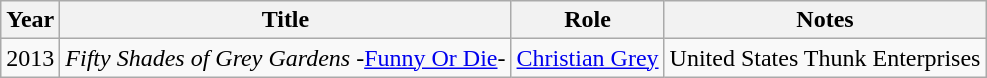<table class="wikitable sortable">
<tr>
<th>Year</th>
<th>Title</th>
<th>Role</th>
<th class="unsortable">Notes</th>
</tr>
<tr>
<td>2013</td>
<td><em>Fifty Shades of Grey Gardens</em> -<a href='#'>Funny Or Die</a>-</td>
<td><a href='#'>Christian Grey</a></td>
<td>United States Thunk Enterprises</td>
</tr>
</table>
